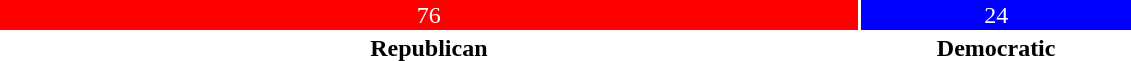<table style="width:60%; text-align:center;">
<tr style="color:white;">
<td style="background:red; width:76.0%;">76</td>
<td style="background:blue; width:24.0%;">24</td>
</tr>
<tr>
<td><span><strong>Republican</strong></span></td>
<td><span><strong>Democratic</strong></span></td>
</tr>
</table>
